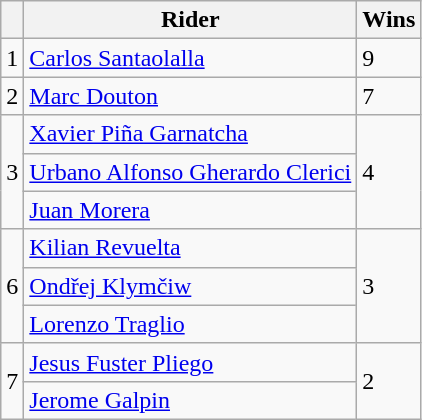<table class="wikitable">
<tr>
<th></th>
<th>Rider</th>
<th>Wins</th>
</tr>
<tr>
<td>1</td>
<td> <a href='#'>Carlos Santaolalla</a></td>
<td>9</td>
</tr>
<tr>
<td>2</td>
<td> <a href='#'>Marc Douton</a></td>
<td>7</td>
</tr>
<tr>
<td rowspan="3">3</td>
<td> <a href='#'>Xavier Piña Garnatcha</a></td>
<td rowspan="3">4</td>
</tr>
<tr>
<td> <a href='#'>Urbano Alfonso Gherardo Clerici</a></td>
</tr>
<tr>
<td> <a href='#'>Juan Morera</a></td>
</tr>
<tr>
<td rowspan="3">6</td>
<td> <a href='#'>Kilian Revuelta</a></td>
<td rowspan="3">3</td>
</tr>
<tr>
<td> <a href='#'>Ondřej Klymčiw</a></td>
</tr>
<tr>
<td> <a href='#'>Lorenzo Traglio</a></td>
</tr>
<tr>
<td rowspan="2">7</td>
<td> <a href='#'>Jesus Fuster Pliego</a></td>
<td rowspan="2">2</td>
</tr>
<tr>
<td> <a href='#'>Jerome Galpin</a></td>
</tr>
</table>
